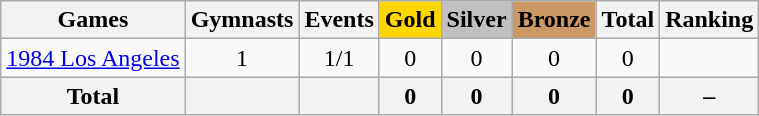<table class="wikitable sortable" style="text-align:center">
<tr>
<th>Games</th>
<th>Gymnasts</th>
<th>Events</th>
<th style="background-color:gold;">Gold</th>
<th style="background-color:silver;">Silver</th>
<th style="background-color:#c96;">Bronze</th>
<th>Total</th>
<th>Ranking</th>
</tr>
<tr>
<td align=left><a href='#'>1984 Los Angeles</a></td>
<td>1</td>
<td>1/1</td>
<td>0</td>
<td>0</td>
<td>0</td>
<td>0</td>
<td></td>
</tr>
<tr>
<th>Total</th>
<th></th>
<th></th>
<th>0</th>
<th>0</th>
<th>0</th>
<th>0</th>
<th>–</th>
</tr>
</table>
